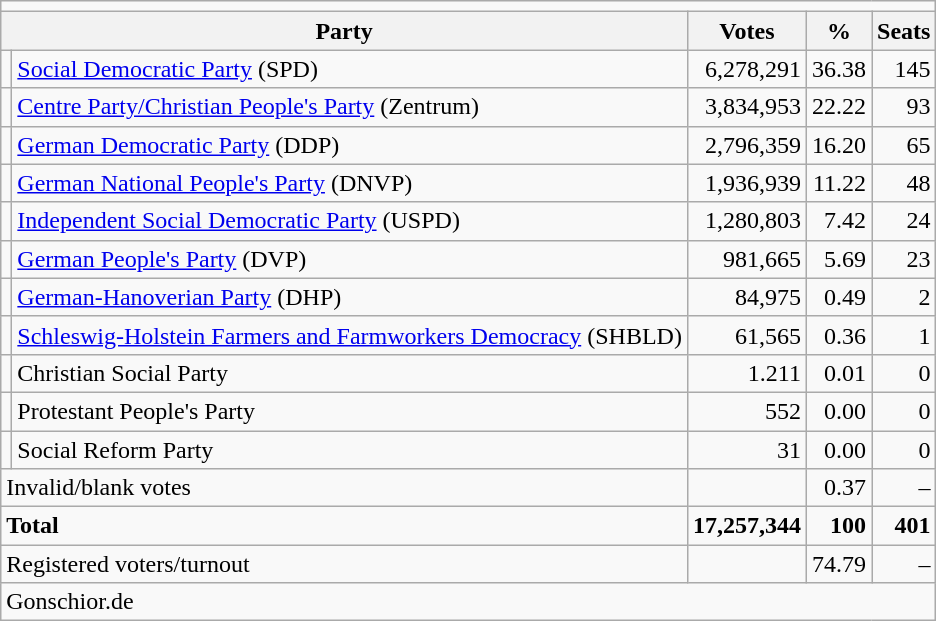<table class=wikitable style=text-align:right>
<tr>
<td colspan=5 align=center></td>
</tr>
<tr>
<th colspan=2>Party</th>
<th>Votes</th>
<th>%</th>
<th>Seats</th>
</tr>
<tr>
<td bgcolor=></td>
<td align=left><a href='#'>Social Democratic Party</a> (SPD)</td>
<td>6,278,291</td>
<td>36.38</td>
<td>145</td>
</tr>
<tr>
<td bgcolor=></td>
<td align=left><a href='#'>Centre Party/Christian People's Party</a> (Zentrum)</td>
<td>3,834,953</td>
<td>22.22</td>
<td>93</td>
</tr>
<tr>
<td bgcolor=></td>
<td align=left><a href='#'>German Democratic Party</a> (DDP)</td>
<td>2,796,359</td>
<td>16.20</td>
<td>65</td>
</tr>
<tr>
<td bgcolor=></td>
<td align=left><a href='#'>German National People's Party</a> (DNVP)</td>
<td>1,936,939</td>
<td>11.22</td>
<td>48</td>
</tr>
<tr>
<td bgcolor=></td>
<td align=left><a href='#'>Independent Social Democratic Party</a> (USPD)</td>
<td>1,280,803</td>
<td>7.42</td>
<td>24</td>
</tr>
<tr>
<td bgcolor=></td>
<td align=left><a href='#'>German People's Party</a> (DVP)</td>
<td>981,665</td>
<td>5.69</td>
<td>23</td>
</tr>
<tr>
<td bgcolor=></td>
<td align=left><a href='#'>German-Hanoverian Party</a> (DHP)</td>
<td>84,975</td>
<td>0.49</td>
<td>2</td>
</tr>
<tr>
<td bgcolor=  ></td>
<td align=left><a href='#'>Schleswig-Holstein Farmers and Farmworkers Democracy</a> (SHBLD)</td>
<td>61,565</td>
<td>0.36</td>
<td>1</td>
</tr>
<tr>
<td></td>
<td align=left>Christian Social Party</td>
<td>1.211</td>
<td>0.01</td>
<td>0</td>
</tr>
<tr>
<td></td>
<td align=left>Protestant People's Party</td>
<td>552</td>
<td>0.00</td>
<td>0</td>
</tr>
<tr>
<td></td>
<td align=left>Social Reform Party</td>
<td>31</td>
<td>0.00</td>
<td>0</td>
</tr>
<tr>
<td colspan=2 align=left>Invalid/blank votes</td>
<td></td>
<td>0.37</td>
<td>–</td>
</tr>
<tr>
<td colspan=2 align=left><strong>Total</strong></td>
<td><strong>17,257,344</strong></td>
<td><strong>100</strong></td>
<td><strong>401</strong></td>
</tr>
<tr>
<td colspan=2 align=left>Registered voters/turnout</td>
<td></td>
<td>74.79</td>
<td>–</td>
</tr>
<tr>
<td align=left colspan=5>Gonschior.de</td>
</tr>
</table>
